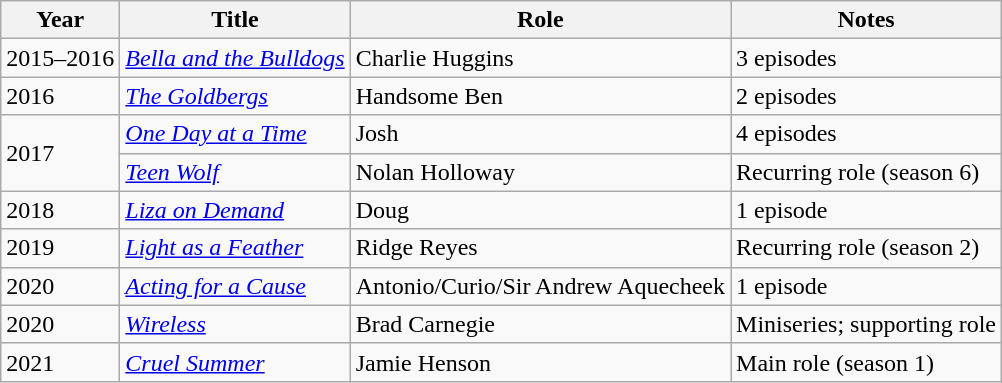<table class="wikitable sortable plainrowheaders">
<tr>
<th scope="col">Year</th>
<th scope="col">Title</th>
<th scope="col">Role</th>
<th scope="col" class="unsortable">Notes</th>
</tr>
<tr>
<td>2015–2016</td>
<td><em><a href='#'>Bella and the Bulldogs</a></em></td>
<td>Charlie Huggins</td>
<td>3 episodes</td>
</tr>
<tr>
<td>2016</td>
<td data-sort-value="Goldbergs, The"><em><a href='#'>The Goldbergs</a></em></td>
<td>Handsome Ben</td>
<td>2 episodes</td>
</tr>
<tr>
<td rowspan="2">2017</td>
<td><em><a href='#'>One Day at a Time</a></em></td>
<td>Josh</td>
<td>4 episodes</td>
</tr>
<tr>
<td><em><a href='#'>Teen Wolf</a></em></td>
<td>Nolan Holloway</td>
<td>Recurring role (season 6)</td>
</tr>
<tr>
<td>2018</td>
<td><em><a href='#'>Liza on Demand</a></em></td>
<td>Doug</td>
<td>1 episode</td>
</tr>
<tr>
<td>2019</td>
<td><em><a href='#'>Light as a Feather</a></em></td>
<td>Ridge Reyes</td>
<td>Recurring role (season 2)</td>
</tr>
<tr>
<td>2020</td>
<td><em><a href='#'>Acting for a Cause</a></em></td>
<td>Antonio/Curio/Sir Andrew Aquecheek</td>
<td>1 episode</td>
</tr>
<tr>
<td>2020</td>
<td><em><a href='#'>Wireless</a></em></td>
<td>Brad Carnegie</td>
<td>Miniseries; supporting role</td>
</tr>
<tr>
<td>2021</td>
<td><em><a href='#'>Cruel Summer</a></em></td>
<td>Jamie Henson</td>
<td>Main role (season 1)</td>
</tr>
</table>
